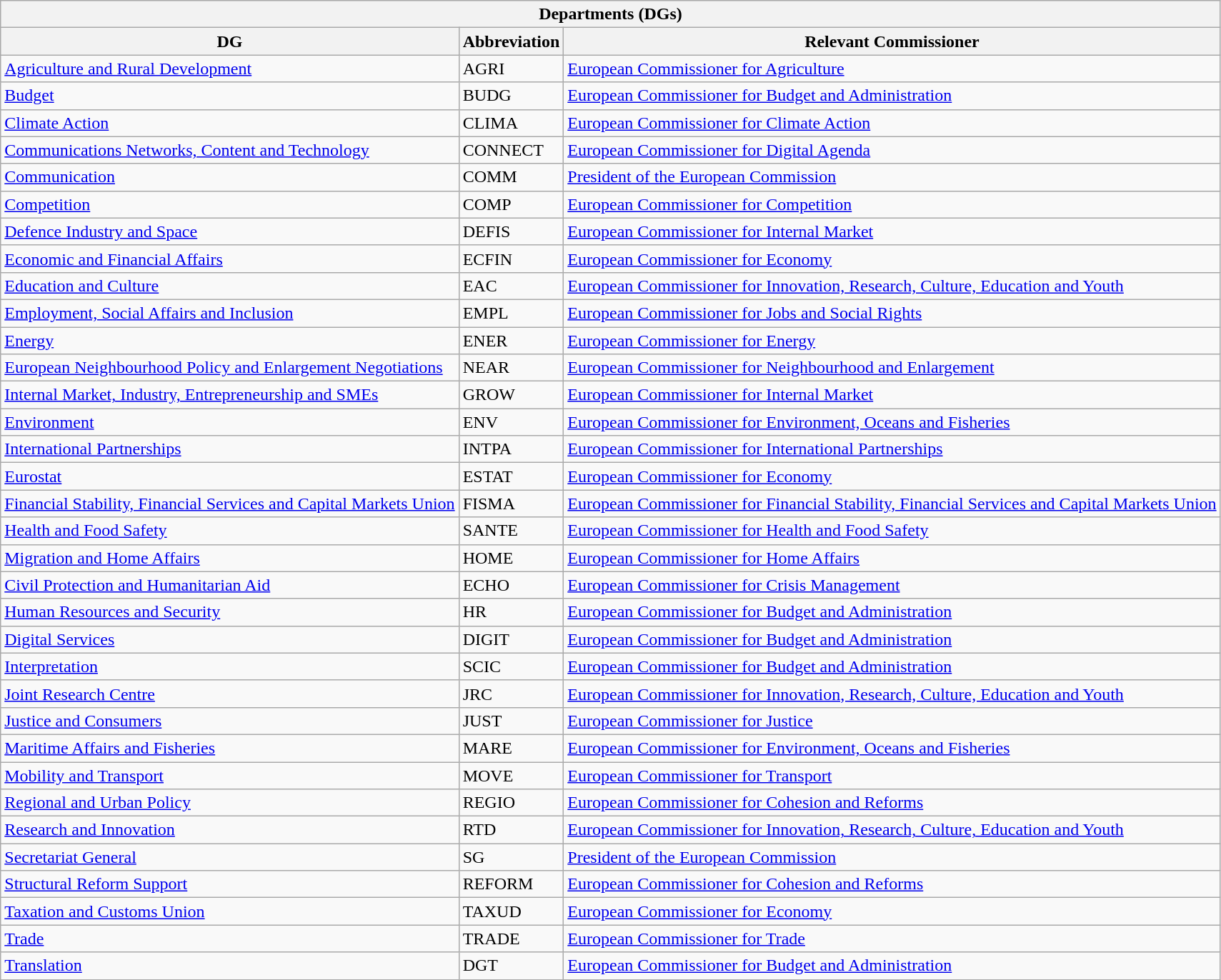<table class="wikitable sortable">
<tr>
<th colspan=3>Departments (DGs)</th>
</tr>
<tr>
<th>DG</th>
<th>Abbreviation</th>
<th>Relevant Commissioner</th>
</tr>
<tr>
<td><a href='#'>Agriculture and Rural Development</a></td>
<td>AGRI</td>
<td><a href='#'>European Commissioner for Agriculture</a></td>
</tr>
<tr>
<td><a href='#'>Budget</a></td>
<td>BUDG</td>
<td><a href='#'>European Commissioner for Budget and Administration</a></td>
</tr>
<tr>
<td><a href='#'>Climate Action</a></td>
<td>CLIMA</td>
<td><a href='#'>European Commissioner for Climate Action</a></td>
</tr>
<tr>
<td><a href='#'>Communications Networks, Content and Technology</a></td>
<td>CONNECT</td>
<td><a href='#'>European Commissioner for Digital Agenda</a></td>
</tr>
<tr>
<td><a href='#'>Communication</a></td>
<td>COMM</td>
<td><a href='#'>President of the European Commission</a></td>
</tr>
<tr>
<td><a href='#'>Competition</a></td>
<td>COMP</td>
<td><a href='#'>European Commissioner for Competition</a></td>
</tr>
<tr>
<td><a href='#'>Defence Industry and Space</a></td>
<td>DEFIS</td>
<td><a href='#'>European Commissioner for Internal Market</a></td>
</tr>
<tr>
<td><a href='#'>Economic and Financial Affairs</a></td>
<td>ECFIN</td>
<td><a href='#'>European Commissioner for Economy</a></td>
</tr>
<tr>
<td><a href='#'>Education and Culture</a></td>
<td>EAC</td>
<td><a href='#'>European Commissioner for Innovation, Research, Culture, Education and Youth</a></td>
</tr>
<tr>
<td><a href='#'>Employment, Social Affairs and Inclusion</a></td>
<td>EMPL</td>
<td><a href='#'>European Commissioner for Jobs and Social Rights</a></td>
</tr>
<tr>
<td><a href='#'>Energy</a></td>
<td>ENER</td>
<td><a href='#'>European Commissioner for Energy</a></td>
</tr>
<tr>
<td><a href='#'>European Neighbourhood Policy and Enlargement Negotiations</a></td>
<td>NEAR</td>
<td><a href='#'>European Commissioner for Neighbourhood and Enlargement</a></td>
</tr>
<tr>
<td><a href='#'>Internal Market, Industry, Entrepreneurship and SMEs</a></td>
<td>GROW</td>
<td><a href='#'>European Commissioner for Internal Market</a></td>
</tr>
<tr>
<td><a href='#'>Environment</a></td>
<td>ENV</td>
<td><a href='#'>European Commissioner for Environment, Oceans and Fisheries</a></td>
</tr>
<tr>
<td><a href='#'>International Partnerships</a></td>
<td>INTPA</td>
<td><a href='#'>European Commissioner for International Partnerships</a></td>
</tr>
<tr>
<td><a href='#'>Eurostat</a></td>
<td>ESTAT</td>
<td><a href='#'>European Commissioner for Economy</a></td>
</tr>
<tr>
<td><a href='#'>Financial Stability, Financial Services and Capital Markets Union</a></td>
<td>FISMA</td>
<td><a href='#'>European Commissioner for Financial Stability, Financial Services and Capital Markets Union</a></td>
</tr>
<tr>
<td><a href='#'>Health and Food Safety</a></td>
<td>SANTE</td>
<td><a href='#'>European Commissioner for Health and Food Safety</a></td>
</tr>
<tr>
<td><a href='#'>Migration and Home Affairs</a></td>
<td>HOME</td>
<td><a href='#'>European Commissioner for Home Affairs</a></td>
</tr>
<tr>
<td><a href='#'>Civil Protection and Humanitarian Aid</a></td>
<td>ECHO</td>
<td><a href='#'>European Commissioner for Crisis Management</a></td>
</tr>
<tr>
<td><a href='#'>Human Resources and Security</a></td>
<td>HR</td>
<td><a href='#'>European Commissioner for Budget and Administration</a></td>
</tr>
<tr>
<td><a href='#'>Digital Services</a></td>
<td>DIGIT</td>
<td><a href='#'>European Commissioner for Budget and Administration</a></td>
</tr>
<tr>
<td><a href='#'>Interpretation</a></td>
<td>SCIC</td>
<td><a href='#'>European Commissioner for Budget and Administration</a></td>
</tr>
<tr>
<td><a href='#'>Joint Research Centre</a></td>
<td>JRC</td>
<td><a href='#'>European Commissioner for Innovation, Research, Culture, Education and Youth</a></td>
</tr>
<tr>
<td><a href='#'>Justice and Consumers</a></td>
<td>JUST</td>
<td><a href='#'>European Commissioner for Justice</a></td>
</tr>
<tr>
<td><a href='#'>Maritime Affairs and Fisheries</a></td>
<td>MARE</td>
<td><a href='#'>European Commissioner for Environment, Oceans and Fisheries</a></td>
</tr>
<tr>
<td><a href='#'>Mobility and Transport</a></td>
<td>MOVE</td>
<td><a href='#'>European Commissioner for Transport</a></td>
</tr>
<tr>
<td><a href='#'>Regional and Urban Policy</a></td>
<td>REGIO</td>
<td><a href='#'>European Commissioner for Cohesion and Reforms</a></td>
</tr>
<tr>
<td><a href='#'>Research and Innovation</a></td>
<td>RTD</td>
<td><a href='#'>European Commissioner for Innovation, Research, Culture, Education and Youth</a></td>
</tr>
<tr>
<td><a href='#'>Secretariat General</a></td>
<td>SG</td>
<td><a href='#'>President of the European Commission</a></td>
</tr>
<tr>
<td><a href='#'>Structural Reform Support</a></td>
<td>REFORM</td>
<td><a href='#'>European Commissioner for Cohesion and Reforms</a></td>
</tr>
<tr>
<td><a href='#'>Taxation and Customs Union</a></td>
<td>TAXUD</td>
<td><a href='#'>European Commissioner for Economy</a></td>
</tr>
<tr>
<td><a href='#'>Trade</a></td>
<td>TRADE</td>
<td><a href='#'>European Commissioner for Trade</a></td>
</tr>
<tr>
<td><a href='#'>Translation</a></td>
<td>DGT</td>
<td><a href='#'>European Commissioner for Budget and Administration</a></td>
</tr>
</table>
